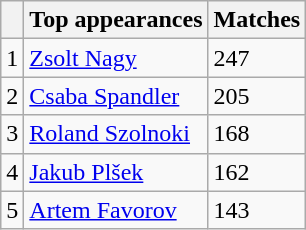<table class="wikitable">
<tr>
<th></th>
<th>Top appearances</th>
<th>Matches</th>
</tr>
<tr>
<td>1</td>
<td> <a href='#'>Zsolt Nagy</a></td>
<td>247</td>
</tr>
<tr>
<td>2</td>
<td> <a href='#'>Csaba Spandler</a></td>
<td>205</td>
</tr>
<tr>
<td>3</td>
<td> <a href='#'>Roland Szolnoki</a></td>
<td>168</td>
</tr>
<tr>
<td>4</td>
<td> <a href='#'>Jakub Plšek</a></td>
<td>162</td>
</tr>
<tr>
<td>5</td>
<td> <a href='#'>Artem Favorov</a></td>
<td>143</td>
</tr>
</table>
